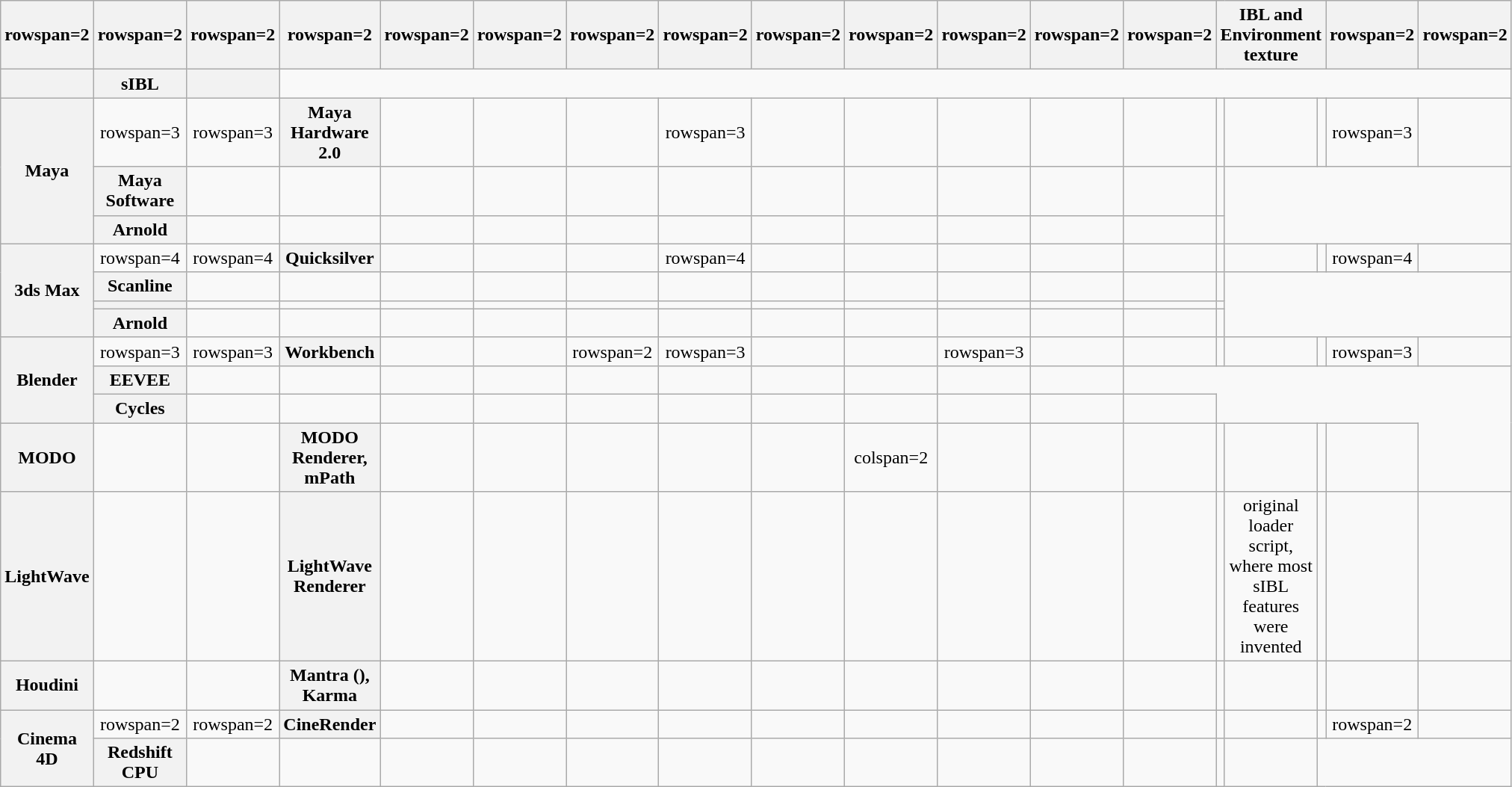<table class="sortable sort-under wikitable" style="text-align: center; ">
<tr>
<th>rowspan=2 </th>
<th>rowspan=2 </th>
<th>rowspan=2 </th>
<th>rowspan=2 </th>
<th>rowspan=2 </th>
<th>rowspan=2 </th>
<th>rowspan=2 </th>
<th>rowspan=2 </th>
<th>rowspan=2 </th>
<th>rowspan=2 </th>
<th>rowspan=2 </th>
<th>rowspan=2 </th>
<th>rowspan=2 </th>
<th colspan=3>IBL and Environment texture</th>
<th>rowspan=2 </th>
<th>rowspan=2 </th>
</tr>
<tr>
<th></th>
<th>sIBL</th>
<th></th>
</tr>
<tr>
<th rowspan=3>Maya</th>
<td>rowspan=3 </td>
<td>rowspan=3 </td>
<th>Maya Hardware 2.0</th>
<td></td>
<td></td>
<td></td>
<td>rowspan=3 </td>
<td></td>
<td></td>
<td></td>
<td></td>
<td></td>
<td></td>
<td></td>
<td></td>
<td>rowspan=3 </td>
<td></td>
</tr>
<tr>
<th>Maya Software</th>
<td></td>
<td></td>
<td></td>
<td></td>
<td></td>
<td></td>
<td></td>
<td></td>
<td></td>
<td></td>
<td></td>
<td></td>
</tr>
<tr>
<th>Arnold</th>
<td></td>
<td></td>
<td></td>
<td></td>
<td></td>
<td></td>
<td></td>
<td></td>
<td></td>
<td></td>
<td></td>
<td></td>
</tr>
<tr>
<th rowspan=4>3ds Max</th>
<td>rowspan=4 </td>
<td>rowspan=4 </td>
<th>Quicksilver</th>
<td></td>
<td></td>
<td></td>
<td>rowspan=4 </td>
<td></td>
<td></td>
<td></td>
<td></td>
<td></td>
<td></td>
<td></td>
<td></td>
<td>rowspan=4 </td>
<td></td>
</tr>
<tr>
<th>Scanline</th>
<td></td>
<td></td>
<td></td>
<td></td>
<td></td>
<td></td>
<td></td>
<td></td>
<td></td>
<td></td>
<td></td>
<td></td>
</tr>
<tr>
<th></th>
<td></td>
<td></td>
<td></td>
<td></td>
<td></td>
<td></td>
<td></td>
<td></td>
<td></td>
<td></td>
<td></td>
<td></td>
</tr>
<tr>
<th>Arnold</th>
<td></td>
<td></td>
<td></td>
<td></td>
<td></td>
<td></td>
<td></td>
<td></td>
<td></td>
<td></td>
<td></td>
<td></td>
</tr>
<tr>
<th rowspan=3>Blender</th>
<td>rowspan=3 </td>
<td>rowspan=3 </td>
<th>Workbench</th>
<td></td>
<td></td>
<td>rowspan=2 </td>
<td>rowspan=3 </td>
<td></td>
<td></td>
<td>rowspan=3 </td>
<td></td>
<td></td>
<td></td>
<td></td>
<td></td>
<td>rowspan=3 </td>
<td></td>
</tr>
<tr>
<th>EEVEE</th>
<td></td>
<td></td>
<td></td>
<td></td>
<td></td>
<td></td>
<td></td>
<td></td>
<td></td>
<td></td>
</tr>
<tr>
<th>Cycles</th>
<td></td>
<td></td>
<td></td>
<td></td>
<td></td>
<td></td>
<td></td>
<td></td>
<td></td>
<td></td>
<td></td>
</tr>
<tr>
<th>MODO</th>
<td></td>
<td></td>
<th>MODO Renderer, mPath</th>
<td></td>
<td></td>
<td></td>
<td></td>
<td></td>
<td>colspan=2 </td>
<td></td>
<td></td>
<td></td>
<td></td>
<td></td>
<td></td>
<td></td>
</tr>
<tr>
<th>LightWave</th>
<td></td>
<td></td>
<th>LightWave Renderer</th>
<td></td>
<td></td>
<td></td>
<td></td>
<td></td>
<td></td>
<td></td>
<td></td>
<td></td>
<td></td>
<td>original loader script, where most sIBL features were invented</td>
<td></td>
<td></td>
<td></td>
</tr>
<tr>
<th>Houdini </th>
<td></td>
<td></td>
<th>Mantra (), Karma</th>
<td></td>
<td></td>
<td></td>
<td></td>
<td></td>
<td></td>
<td></td>
<td></td>
<td></td>
<td></td>
<td></td>
<td></td>
<td></td>
<td></td>
</tr>
<tr>
<th rowspan=2>Cinema 4D</th>
<td>rowspan=2 </td>
<td>rowspan=2 </td>
<th>CineRender</th>
<td></td>
<td></td>
<td></td>
<td></td>
<td></td>
<td></td>
<td></td>
<td></td>
<td></td>
<td></td>
<td></td>
<td></td>
<td>rowspan=2 </td>
<td></td>
</tr>
<tr>
<th>Redshift CPU</th>
<td></td>
<td></td>
<td></td>
<td></td>
<td></td>
<td></td>
<td></td>
<td></td>
<td></td>
<td></td>
<td></td>
<td></td>
<td></td>
</tr>
</table>
